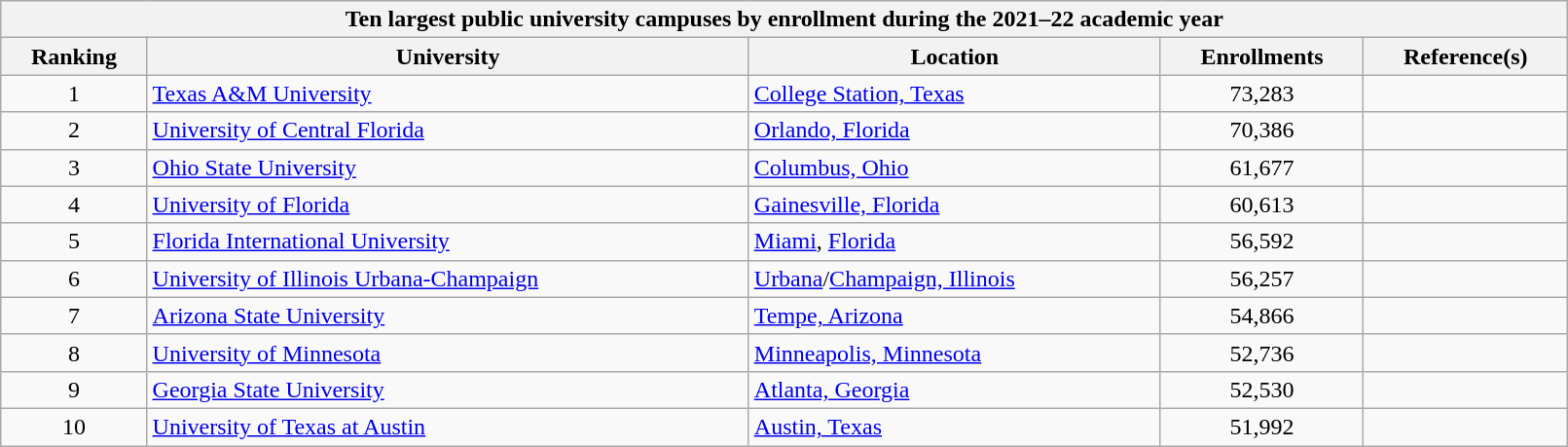<table class="wikitable sortable" style="width:85%; width:85%">
<tr valign="top">
<th colspan="5"><strong>Ten largest public university campuses by enrollment during the 2021–22 academic year</strong></th>
</tr>
<tr valign="top">
<th>Ranking</th>
<th>University</th>
<th>Location</th>
<th>Enrollments</th>
<th class="unsortable">Reference(s)</th>
</tr>
<tr valign="top">
<td align="center">1</td>
<td><a href='#'>Texas A&M University</a></td>
<td><a href='#'>College Station, Texas</a></td>
<td align="center">73,283</td>
<td align="center"></td>
</tr>
<tr valign="top">
<td align="center">2</td>
<td><a href='#'>University of Central Florida</a></td>
<td><a href='#'>Orlando, Florida</a></td>
<td align="center">70,386</td>
<td align="center"></td>
</tr>
<tr valign="top">
<td align="center">3</td>
<td><a href='#'>Ohio State University</a></td>
<td><a href='#'>Columbus, Ohio</a></td>
<td align="center">61,677</td>
<td align="center"></td>
</tr>
<tr valign="top">
<td align="center">4</td>
<td><a href='#'>University of Florida</a></td>
<td><a href='#'>Gainesville, Florida</a></td>
<td align="center">60,613</td>
<td align="center"></td>
</tr>
<tr valign="top">
<td align="center">5</td>
<td><a href='#'>Florida International University</a></td>
<td><a href='#'>Miami</a>, <a href='#'>Florida</a></td>
<td align="center">56,592</td>
<td align="center"></td>
</tr>
<tr valign="top">
<td align="center">6</td>
<td><a href='#'>University of Illinois Urbana-Champaign</a></td>
<td><a href='#'>Urbana</a>/<a href='#'>Champaign, Illinois</a></td>
<td align="center">56,257</td>
<td align="center"></td>
</tr>
<tr valign="top">
<td align="center">7</td>
<td><a href='#'>Arizona State University</a></td>
<td><a href='#'>Tempe, Arizona</a></td>
<td align="center">54,866</td>
<td align="center"></td>
</tr>
<tr valign="top">
<td align="center">8</td>
<td><a href='#'>University of Minnesota</a></td>
<td><a href='#'>Minneapolis, Minnesota</a></td>
<td align="center">52,736</td>
<td align="center"></td>
</tr>
<tr valign="top">
<td align="center">9</td>
<td><a href='#'>Georgia State University</a></td>
<td><a href='#'>Atlanta, Georgia</a></td>
<td align="center">52,530</td>
<td align="center"></td>
</tr>
<tr valign="top">
<td align="center">10</td>
<td><a href='#'>University of Texas at Austin</a></td>
<td><a href='#'>Austin, Texas</a></td>
<td align="center">51,992</td>
<td align="center"><br></td>
</tr>
</table>
